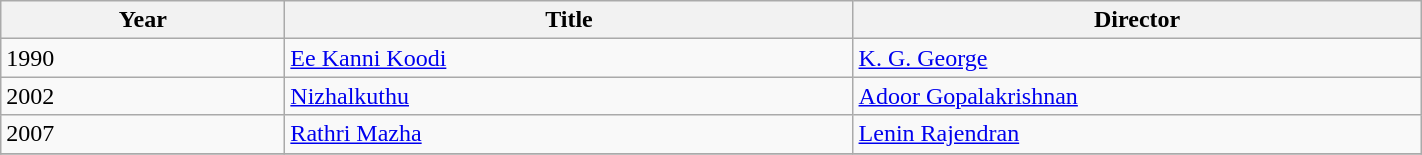<table class="wikitable plainrowheaders sortable" style="width:75%">
<tr>
<th scope="col" style="width:15%">Year</th>
<th scope="col" style="width:30%">Title</th>
<th scope="col" style="width:30%">Director</th>
</tr>
<tr>
<td>1990</td>
<td><a href='#'>Ee Kanni Koodi</a></td>
<td><a href='#'>K. G. George</a></td>
</tr>
<tr>
<td>2002</td>
<td><a href='#'>Nizhalkuthu</a></td>
<td><a href='#'>Adoor Gopalakrishnan</a></td>
</tr>
<tr>
<td>2007</td>
<td><a href='#'>Rathri Mazha</a></td>
<td><a href='#'>Lenin Rajendran</a></td>
</tr>
<tr>
</tr>
</table>
